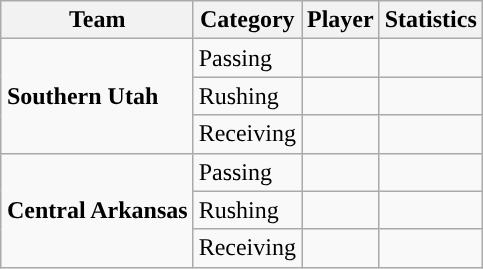<table class="wikitable" style="float: right;">
<tr>
<th>Team</th>
<th>Category</th>
<th>Player</th>
<th>Statistics</th>
</tr>
<tr>
<td rowspan=3><strong>Southern Utah</strong></td>
<td>Passing</td>
<td></td>
<td></td>
</tr>
<tr>
<td>Rushing</td>
<td></td>
<td></td>
</tr>
<tr>
<td>Receiving</td>
<td></td>
<td></td>
</tr>
<tr>
<td rowspan=3><strong>Central Arkansas</strong></td>
<td>Passing</td>
<td></td>
<td></td>
</tr>
<tr>
<td>Rushing</td>
<td></td>
<td></td>
</tr>
<tr>
<td>Receiving</td>
<td></td>
<td></td>
</tr>
</table>
